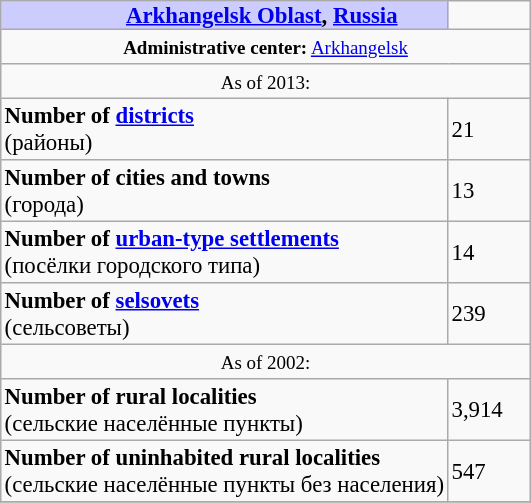<table border=1 align="right" cellpadding=2 cellspacing=0 style="margin: 0 0 1em 1em; background: #f9f9f9; border: 1px #aaa solid; border-collapse: collapse; font-size: 95%;">
<tr>
<th bgcolor="#ccccff" style="padding:0 0 0 50px;"><a href='#'>Arkhangelsk Oblast</a>, <a href='#'>Russia</a></th>
<td width="50px"></td>
</tr>
<tr>
<td colspan=2 align="center"><small><strong>Administrative center:</strong> <a href='#'>Arkhangelsk</a></small></td>
</tr>
<tr>
<td colspan=2 align="center"><small>As of 2013:</small></td>
</tr>
<tr>
<td><strong>Number of <a href='#'>districts</a></strong><br>(районы)</td>
<td>21</td>
</tr>
<tr>
<td><strong>Number of cities and towns</strong><br>(города)</td>
<td>13</td>
</tr>
<tr>
<td><strong>Number of <a href='#'>urban-type settlements</a></strong><br>(посёлки городского типа)</td>
<td>14</td>
</tr>
<tr>
<td><strong>Number of <a href='#'>selsovets</a></strong><br>(сельсоветы)</td>
<td>239</td>
</tr>
<tr>
<td colspan=2 align="center"><small>As of 2002:</small></td>
</tr>
<tr>
<td><strong>Number of rural localities</strong><br>(сельские населённые пункты)</td>
<td>3,914</td>
</tr>
<tr>
<td><strong>Number of uninhabited rural localities</strong><br>(сельские населённые пункты без населения)</td>
<td>547</td>
</tr>
<tr>
</tr>
</table>
